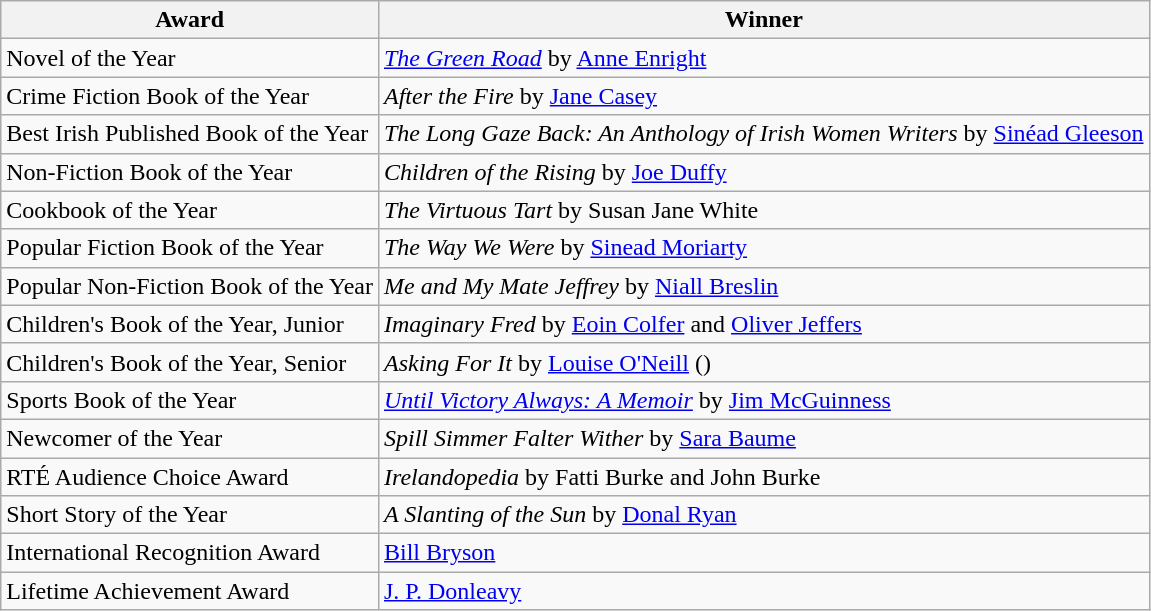<table class="wikitable">
<tr>
<th>Award</th>
<th>Winner</th>
</tr>
<tr>
<td>Novel of the Year</td>
<td><em><a href='#'>The Green Road</a></em> by <a href='#'>Anne Enright</a></td>
</tr>
<tr>
<td>Crime Fiction Book of the Year</td>
<td><em>After the Fire</em> by <a href='#'>Jane Casey</a></td>
</tr>
<tr>
<td>Best Irish Published Book of the Year</td>
<td><em>The Long Gaze Back: An Anthology of Irish Women Writers</em> by <a href='#'>Sinéad Gleeson</a></td>
</tr>
<tr>
<td>Non-Fiction Book of the Year</td>
<td><em>Children of the Rising</em> by <a href='#'>Joe Duffy</a></td>
</tr>
<tr>
<td>Cookbook of the Year</td>
<td><em>The Virtuous Tart</em> by Susan Jane White</td>
</tr>
<tr>
<td>Popular Fiction Book of the Year</td>
<td><em>The Way We Were</em> by <a href='#'>Sinead Moriarty</a></td>
</tr>
<tr>
<td>Popular Non-Fiction Book of the Year</td>
<td><em>Me and My Mate Jeffrey</em> by <a href='#'>Niall Breslin</a></td>
</tr>
<tr>
<td>Children's Book of the Year, Junior</td>
<td><em>Imaginary Fred</em> by <a href='#'>Eoin Colfer</a> and <a href='#'>Oliver Jeffers</a></td>
</tr>
<tr>
<td>Children's Book of the Year, Senior</td>
<td><em>Asking For It</em> by <a href='#'>Louise O'Neill</a> ()</td>
</tr>
<tr>
<td>Sports Book of the Year</td>
<td><em><a href='#'>Until Victory Always: A Memoir</a></em> by <a href='#'>Jim McGuinness</a></td>
</tr>
<tr>
<td>Newcomer of the Year</td>
<td><em>Spill Simmer Falter Wither</em> by <a href='#'>Sara Baume</a></td>
</tr>
<tr>
<td>RTÉ Audience Choice Award</td>
<td><em>Irelandopedia</em> by Fatti Burke and John Burke</td>
</tr>
<tr>
<td>Short Story of the Year</td>
<td><em>A Slanting of the Sun</em> by <a href='#'>Donal Ryan</a></td>
</tr>
<tr>
<td>International Recognition Award</td>
<td><a href='#'>Bill Bryson</a></td>
</tr>
<tr>
<td>Lifetime Achievement Award</td>
<td><a href='#'>J. P. Donleavy</a></td>
</tr>
</table>
